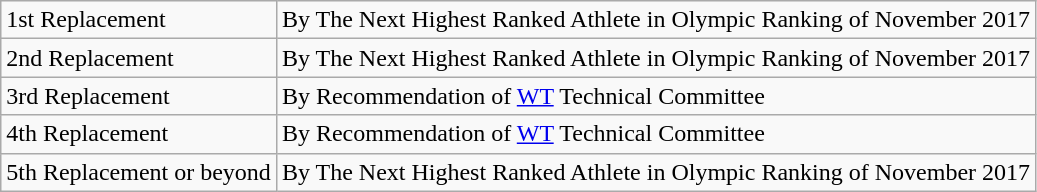<table class="wikitable">
<tr>
<td>1st Replacement</td>
<td>By The Next Highest Ranked Athlete in Olympic Ranking of November 2017</td>
</tr>
<tr>
<td>2nd Replacement</td>
<td>By The Next Highest Ranked Athlete in Olympic Ranking of November 2017</td>
</tr>
<tr>
<td>3rd Replacement</td>
<td>By Recommendation of <a href='#'>WT</a> Technical Committee</td>
</tr>
<tr>
<td>4th Replacement</td>
<td>By Recommendation of <a href='#'>WT</a> Technical Committee</td>
</tr>
<tr>
<td>5th Replacement or beyond</td>
<td>By The Next Highest Ranked Athlete in Olympic Ranking of November 2017</td>
</tr>
</table>
